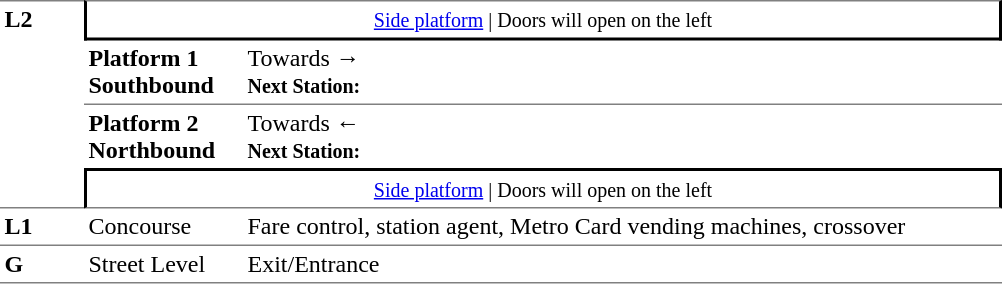<table table border=0 cellspacing=0 cellpadding=3>
<tr>
<td style="border-top:solid 1px grey;border-bottom:solid 1px grey;" width=50 rowspan=4 valign=top><strong>L2</strong></td>
<td style="border-top:solid 1px grey;border-right:solid 2px black;border-left:solid 2px black;border-bottom:solid 2px black;text-align:center;" colspan=2><small><a href='#'>Side platform</a> | Doors will open on the left </small></td>
</tr>
<tr>
<td style="border-bottom:solid 1px grey;" width=100><span><strong>Platform 1</strong><br><strong>Southbound</strong></span></td>
<td style="border-bottom:solid 1px grey;" width=500>Towards → <br><small><strong>Next Station:</strong> </small></td>
</tr>
<tr>
<td><span><strong>Platform 2</strong><br><strong>Northbound</strong></span></td>
<td><span></span>Towards ← <br><small><strong>Next Station:</strong> </small></td>
</tr>
<tr>
<td style="border-top:solid 2px black;border-right:solid 2px black;border-left:solid 2px black;border-bottom:solid 1px grey;text-align:center;" colspan=2><small><a href='#'>Side platform</a> | Doors will open on the left </small></td>
</tr>
<tr>
<td valign=top><strong>L1</strong></td>
<td valign=top>Concourse</td>
<td valign=top>Fare control, station agent, Metro Card vending machines, crossover</td>
</tr>
<tr>
<td style="border-bottom:solid 1px grey;border-top:solid 1px grey;" width=50 valign=top><strong>G</strong></td>
<td style="border-top:solid 1px grey;border-bottom:solid 1px grey;" width=100 valign=top>Street Level</td>
<td style="border-top:solid 1px grey;border-bottom:solid 1px grey;" width=500 valign=top>Exit/Entrance</td>
</tr>
</table>
